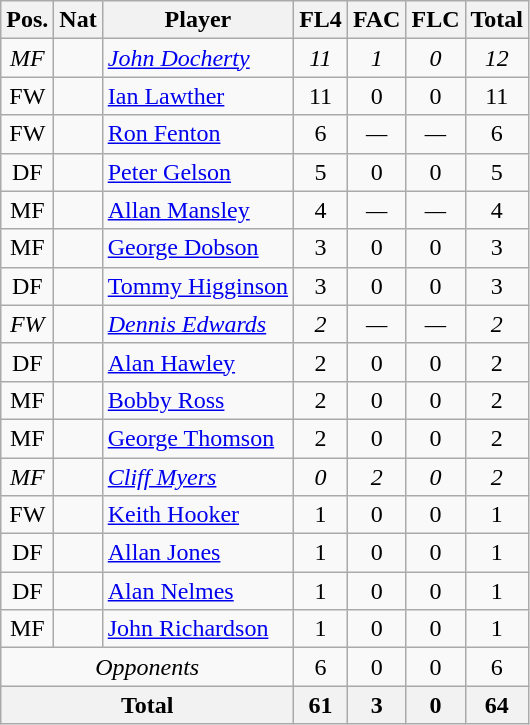<table class="wikitable"  style="text-align:center; border:1px #aaa solid;">
<tr>
<th>Pos.</th>
<th>Nat</th>
<th>Player</th>
<th>FL4</th>
<th>FAC</th>
<th>FLC</th>
<th>Total</th>
</tr>
<tr>
<td><em>MF</em></td>
<td><em></em></td>
<td style="text-align:left;"><em><a href='#'>John Docherty</a></em></td>
<td><em>11</em></td>
<td><em>1</em></td>
<td><em>0</em></td>
<td><em>12</em></td>
</tr>
<tr>
<td>FW</td>
<td></td>
<td style="text-align:left;"><a href='#'>Ian Lawther</a></td>
<td>11</td>
<td>0</td>
<td>0</td>
<td>11</td>
</tr>
<tr>
<td>FW</td>
<td></td>
<td style="text-align:left;"><a href='#'>Ron Fenton</a></td>
<td>6</td>
<td><em>—</em></td>
<td><em>—</em></td>
<td>6</td>
</tr>
<tr>
<td>DF</td>
<td></td>
<td style="text-align:left;"><a href='#'>Peter Gelson</a></td>
<td>5</td>
<td>0</td>
<td>0</td>
<td>5</td>
</tr>
<tr>
<td>MF</td>
<td></td>
<td style="text-align:left;"><a href='#'>Allan Mansley</a></td>
<td>4</td>
<td><em>—</em></td>
<td><em>—</em></td>
<td>4</td>
</tr>
<tr>
<td>MF</td>
<td></td>
<td style="text-align:left;"><a href='#'>George Dobson</a></td>
<td>3</td>
<td>0</td>
<td>0</td>
<td>3</td>
</tr>
<tr>
<td>DF</td>
<td></td>
<td style="text-align:left;"><a href='#'>Tommy Higginson</a></td>
<td>3</td>
<td>0</td>
<td>0</td>
<td>3</td>
</tr>
<tr>
<td><em>FW</em></td>
<td><em></em></td>
<td style="text-align:left;"><a href='#'><em>Dennis Edwards</em></a></td>
<td><em>2</em></td>
<td><em>—</em></td>
<td><em>—</em></td>
<td><em>2</em></td>
</tr>
<tr>
<td>DF</td>
<td></td>
<td style="text-align:left;"><a href='#'>Alan Hawley</a></td>
<td>2</td>
<td>0</td>
<td>0</td>
<td>2</td>
</tr>
<tr>
<td>MF</td>
<td></td>
<td style="text-align:left;"><a href='#'>Bobby Ross</a></td>
<td>2</td>
<td>0</td>
<td>0</td>
<td>2</td>
</tr>
<tr>
<td>MF</td>
<td></td>
<td style="text-align:left;"><a href='#'>George Thomson</a></td>
<td>2</td>
<td>0</td>
<td>0</td>
<td>2</td>
</tr>
<tr>
<td><em>MF</em></td>
<td><em></em></td>
<td style="text-align:left;"><em><a href='#'>Cliff Myers</a></em></td>
<td><em>0</em></td>
<td><em>2</em></td>
<td><em>0</em></td>
<td><em>2</em></td>
</tr>
<tr>
<td>FW</td>
<td></td>
<td style="text-align:left;"><a href='#'>Keith Hooker</a></td>
<td>1</td>
<td>0</td>
<td>0</td>
<td>1</td>
</tr>
<tr>
<td>DF</td>
<td></td>
<td style="text-align:left;"><a href='#'>Allan Jones</a></td>
<td>1</td>
<td>0</td>
<td>0</td>
<td>1</td>
</tr>
<tr>
<td>DF</td>
<td></td>
<td style="text-align:left;"><a href='#'>Alan Nelmes</a></td>
<td>1</td>
<td>0</td>
<td>0</td>
<td>1</td>
</tr>
<tr>
<td>MF</td>
<td></td>
<td style="text-align:left;"><a href='#'>John Richardson</a></td>
<td>1</td>
<td>0</td>
<td>0</td>
<td>1</td>
</tr>
<tr>
<td colspan="3"><em>Opponents</em></td>
<td>6</td>
<td>0</td>
<td>0</td>
<td>6</td>
</tr>
<tr>
<th colspan="3">Total</th>
<th>61</th>
<th>3</th>
<th>0</th>
<th>64</th>
</tr>
</table>
